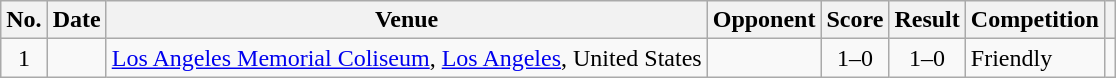<table class="wikitable sortable">
<tr>
<th scope="col">No.</th>
<th scope="col">Date</th>
<th scope="col">Venue</th>
<th scope="col">Opponent</th>
<th scope="col">Score</th>
<th scope="col">Result</th>
<th scope="col">Competition</th>
<th scope="col" class="unsortable"></th>
</tr>
<tr>
<td align="center">1</td>
<td></td>
<td><a href='#'>Los Angeles Memorial Coliseum</a>, <a href='#'>Los Angeles</a>, United States</td>
<td></td>
<td align="center">1–0</td>
<td align="center">1–0</td>
<td>Friendly</td>
<td></td>
</tr>
</table>
